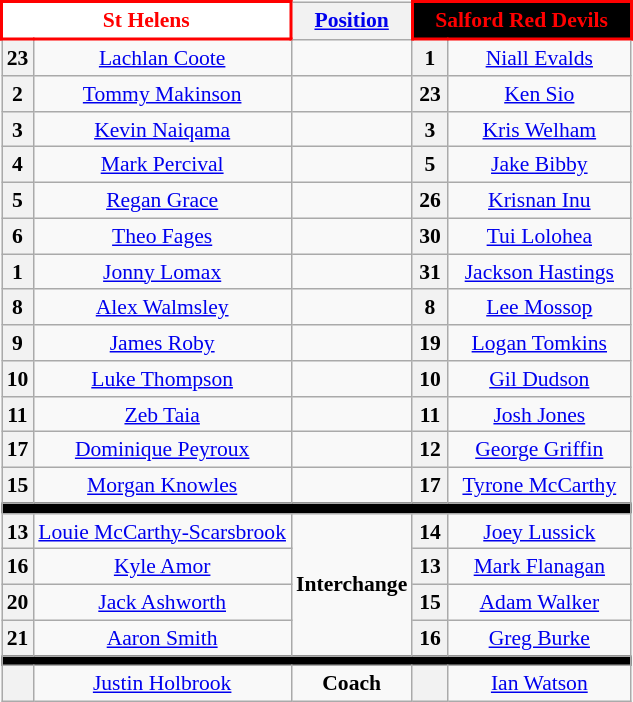<table class="wikitable" style="float:right; font-size:90%;">
<tr>
<th colspan="2"  style="width:138px; background:white; color:red; border:2px solid red;"><strong>St Helens</strong></th>
<th><a href='#'>Position</a></th>
<th colspan="2"  style="width:138px; background:black; color:red; border:2px solid red;"><strong>Salford Red Devils</strong></th>
</tr>
<tr style="text-align:center;">
<th>23</th>
<td> <a href='#'>Lachlan Coote</a></td>
<td><strong></strong></td>
<th>1</th>
<td> <a href='#'>Niall Evalds</a></td>
</tr>
<tr style="text-align:center;">
<th>2</th>
<td> <a href='#'>Tommy Makinson</a></td>
<td><strong></strong></td>
<th>23</th>
<td> <a href='#'>Ken Sio</a></td>
</tr>
<tr style="text-align:center;">
<th>3</th>
<td> <a href='#'>Kevin Naiqama</a></td>
<td><strong></strong></td>
<th>3</th>
<td> <a href='#'>Kris Welham</a></td>
</tr>
<tr style="text-align:center;">
<th>4</th>
<td> <a href='#'>Mark Percival</a></td>
<td><strong></strong></td>
<th>5</th>
<td> <a href='#'>Jake Bibby</a></td>
</tr>
<tr style="text-align:center;">
<th>5</th>
<td> <a href='#'>Regan Grace</a></td>
<td><strong></strong></td>
<th>26</th>
<td> <a href='#'>Krisnan Inu</a></td>
</tr>
<tr style="text-align:center;">
<th>6</th>
<td> <a href='#'>Theo Fages</a></td>
<td><strong></strong></td>
<th>30</th>
<td> <a href='#'>Tui Lolohea</a></td>
</tr>
<tr style="text-align:center;">
<th>1</th>
<td> <a href='#'>Jonny Lomax</a></td>
<td><strong></strong></td>
<th>31</th>
<td> <a href='#'>Jackson Hastings</a></td>
</tr>
<tr style="text-align:center;">
<th>8</th>
<td> <a href='#'>Alex Walmsley</a></td>
<td><strong></strong></td>
<th>8</th>
<td> <a href='#'>Lee Mossop</a></td>
</tr>
<tr style="text-align:center;">
<th>9</th>
<td> <a href='#'>James Roby</a></td>
<td><strong></strong></td>
<th>19</th>
<td> <a href='#'>Logan Tomkins</a></td>
</tr>
<tr style="text-align:center;">
<th>10</th>
<td> <a href='#'>Luke Thompson</a></td>
<td><strong></strong></td>
<th>10</th>
<td> <a href='#'>Gil Dudson</a></td>
</tr>
<tr style="text-align:center;">
<th>11</th>
<td> <a href='#'>Zeb Taia</a></td>
<td><strong></strong></td>
<th>11</th>
<td> <a href='#'>Josh Jones</a></td>
</tr>
<tr style="text-align:center;">
<th>17</th>
<td> <a href='#'>Dominique Peyroux</a></td>
<td><strong></strong></td>
<th>12</th>
<td> <a href='#'>George Griffin</a></td>
</tr>
<tr style="text-align:center;">
<th>15</th>
<td> <a href='#'>Morgan Knowles</a></td>
<td><strong></strong></td>
<th>17</th>
<td> <a href='#'>Tyrone McCarthy</a></td>
</tr>
<tr>
<td style=background:black; colspan=5></td>
</tr>
<tr style="text-align:center;">
<th>13</th>
<td> <a href='#'>Louie McCarthy-Scarsbrook</a></td>
<td rowspan=4><strong>Interchange</strong></td>
<th>14</th>
<td> <a href='#'>Joey Lussick</a></td>
</tr>
<tr style="text-align:center;">
<th>16</th>
<td> <a href='#'>Kyle Amor</a></td>
<th>13</th>
<td> <a href='#'>Mark Flanagan</a></td>
</tr>
<tr style="text-align:center;">
<th>20</th>
<td> <a href='#'>Jack Ashworth</a></td>
<th>15</th>
<td> <a href='#'>Adam Walker</a></td>
</tr>
<tr style="text-align:center;">
<th>21</th>
<td> <a href='#'>Aaron Smith</a></td>
<th>16</th>
<td>  <a href='#'>Greg Burke</a></td>
</tr>
<tr>
<td style=background:black; colspan=5></td>
</tr>
<tr style="text-align:center;">
<th></th>
<td> <a href='#'>Justin Holbrook</a></td>
<td><strong>Coach</strong></td>
<th></th>
<td> <a href='#'>Ian Watson</a></td>
</tr>
</table>
